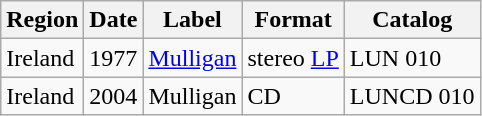<table class="wikitable">
<tr>
<th>Region</th>
<th>Date</th>
<th>Label</th>
<th>Format</th>
<th>Catalog</th>
</tr>
<tr>
<td rowspan="1">Ireland</td>
<td rowspan="1">1977</td>
<td rowspan="1"><a href='#'>Mulligan</a></td>
<td>stereo <a href='#'>LP</a></td>
<td>LUN 010</td>
</tr>
<tr>
<td>Ireland</td>
<td>2004</td>
<td>Mulligan</td>
<td>CD</td>
<td>LUNCD 010</td>
</tr>
</table>
